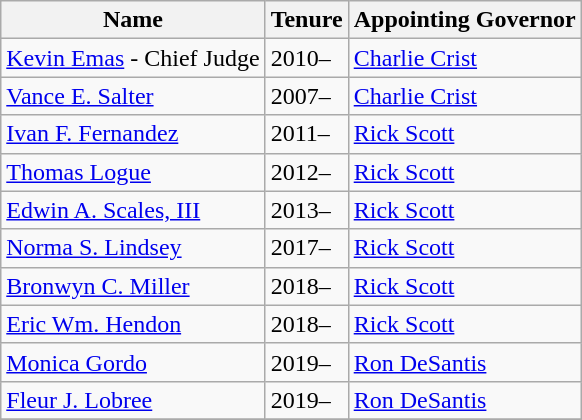<table class="wikitable sortable">
<tr>
<th>Name</th>
<th>Tenure</th>
<th>Appointing Governor</th>
</tr>
<tr>
<td><a href='#'>Kevin Emas</a> - Chief Judge</td>
<td>2010–</td>
<td><a href='#'>Charlie Crist</a></td>
</tr>
<tr>
<td><a href='#'>Vance E. Salter</a></td>
<td>2007–</td>
<td><a href='#'>Charlie Crist</a></td>
</tr>
<tr>
<td><a href='#'>Ivan F. Fernandez</a></td>
<td>2011–</td>
<td><a href='#'>Rick Scott</a></td>
</tr>
<tr>
<td><a href='#'>Thomas Logue</a></td>
<td>2012–</td>
<td><a href='#'>Rick Scott</a></td>
</tr>
<tr>
<td><a href='#'>Edwin A. Scales, III</a></td>
<td>2013–</td>
<td><a href='#'>Rick Scott</a></td>
</tr>
<tr>
<td><a href='#'>Norma S. Lindsey</a></td>
<td>2017–</td>
<td><a href='#'>Rick Scott</a></td>
</tr>
<tr>
<td><a href='#'>Bronwyn C. Miller</a></td>
<td>2018–</td>
<td><a href='#'>Rick Scott</a></td>
</tr>
<tr>
<td><a href='#'>Eric Wm. Hendon</a></td>
<td>2018–</td>
<td><a href='#'>Rick Scott</a></td>
</tr>
<tr>
<td><a href='#'>Monica Gordo</a></td>
<td>2019–</td>
<td><a href='#'>Ron DeSantis</a></td>
</tr>
<tr>
<td><a href='#'>Fleur J. Lobree</a></td>
<td>2019–</td>
<td><a href='#'>Ron DeSantis</a></td>
</tr>
<tr>
</tr>
</table>
